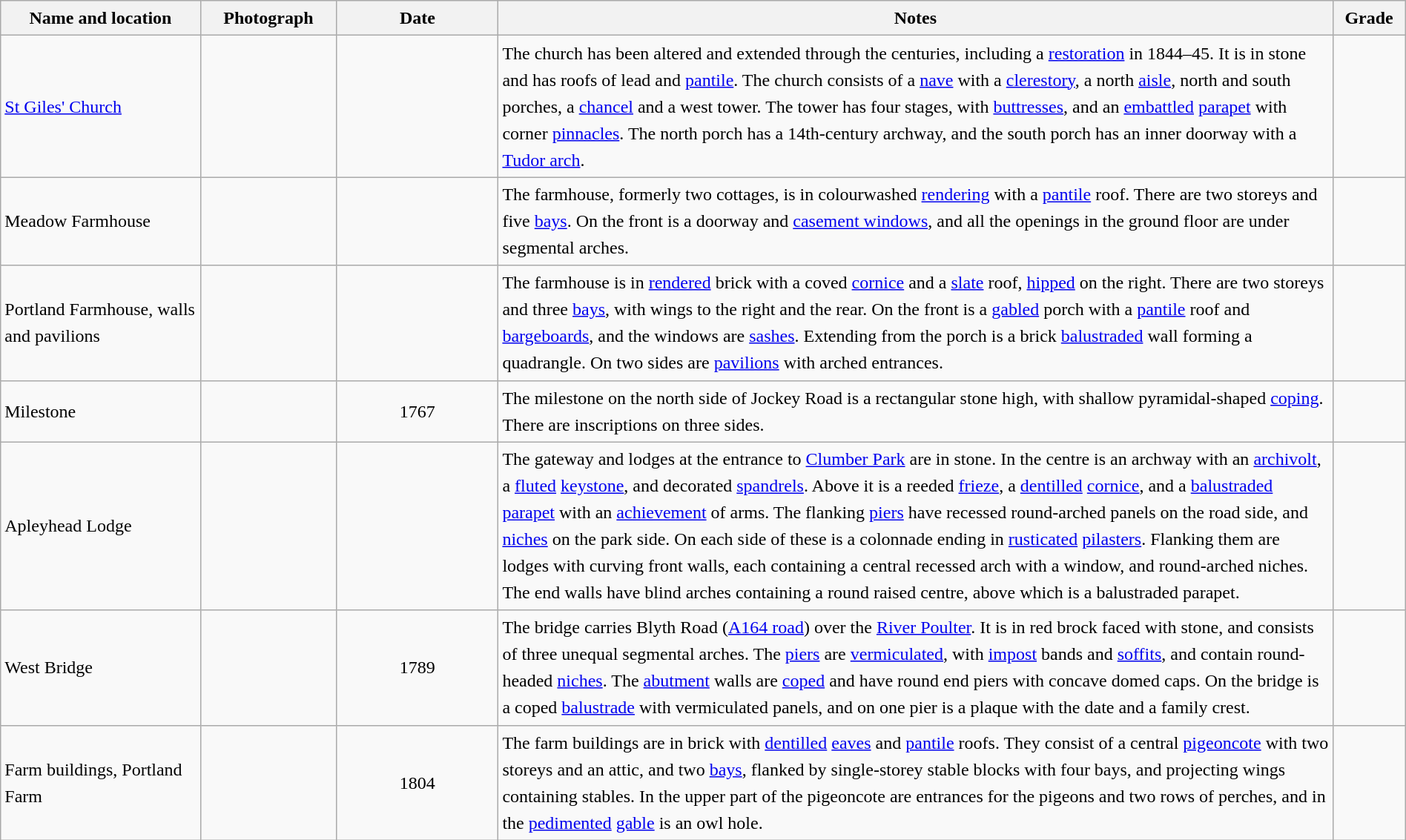<table class="wikitable sortable plainrowheaders" style="width:100%; border:0px; text-align:left; line-height:150%">
<tr>
<th scope="col"  style="width:150px">Name and location</th>
<th scope="col"  style="width:100px" class="unsortable">Photograph</th>
<th scope="col"  style="width:120px">Date</th>
<th scope="col"  style="width:650px" class="unsortable">Notes</th>
<th scope="col"  style="width:50px">Grade</th>
</tr>
<tr>
<td><a href='#'>St Giles' Church</a><br><small></small></td>
<td></td>
<td align="center"></td>
<td>The church has been altered and extended through the centuries, including a <a href='#'>restoration</a> in 1844–45.  It is in stone and has roofs of lead and <a href='#'>pantile</a>.  The church consists of a <a href='#'>nave</a> with a <a href='#'>clerestory</a>, a north <a href='#'>aisle</a>, north and south porches, a <a href='#'>chancel</a> and a west tower.  The tower has four stages, with <a href='#'>buttresses</a>, and an <a href='#'>embattled</a> <a href='#'>parapet</a> with corner <a href='#'>pinnacles</a>.  The north porch has a 14th-century archway, and the south porch has an inner doorway with a <a href='#'>Tudor arch</a>.</td>
<td align="center" ></td>
</tr>
<tr>
<td>Meadow Farmhouse<br><small></small></td>
<td></td>
<td align="center"></td>
<td>The farmhouse, formerly two cottages, is in colourwashed <a href='#'>rendering</a> with a <a href='#'>pantile</a> roof.  There are two storeys and five <a href='#'>bays</a>.  On the front is a doorway and <a href='#'>casement windows</a>, and all the openings in the ground floor are under segmental arches.</td>
<td align="center" ></td>
</tr>
<tr>
<td>Portland Farmhouse, walls and pavilions<br><small></small></td>
<td></td>
<td align="center"></td>
<td>The farmhouse is in <a href='#'>rendered</a> brick with a coved <a href='#'>cornice</a> and a <a href='#'>slate</a> roof, <a href='#'>hipped</a> on the right.  There are two storeys and three <a href='#'>bays</a>, with wings to the right and the rear.  On the front is a <a href='#'>gabled</a> porch with a <a href='#'>pantile</a> roof and <a href='#'>bargeboards</a>, and the windows are <a href='#'>sashes</a>.  Extending from the porch is a brick <a href='#'>balustraded</a> wall forming a quadrangle.  On two sides are <a href='#'>pavilions</a> with arched entrances.</td>
<td align="center" ></td>
</tr>
<tr>
<td>Milestone<br><small></small></td>
<td></td>
<td align="center">1767</td>
<td>The milestone on the north side of Jockey Road is a rectangular stone  high, with shallow pyramidal-shaped <a href='#'>coping</a>.  There are inscriptions on three sides.</td>
<td align="center" ></td>
</tr>
<tr>
<td>Apleyhead Lodge<br><small></small></td>
<td></td>
<td align="center"></td>
<td>The gateway and lodges at the entrance to <a href='#'>Clumber Park</a> are in stone.  In the centre is an archway with an <a href='#'>archivolt</a>, a <a href='#'>fluted</a> <a href='#'>keystone</a>, and  decorated <a href='#'>spandrels</a>.  Above it is a reeded <a href='#'>frieze</a>, a <a href='#'>dentilled</a> <a href='#'>cornice</a>, and a <a href='#'>balustraded</a> <a href='#'>parapet</a> with an <a href='#'>achievement</a> of arms.  The flanking <a href='#'>piers</a> have recessed round-arched panels on the road side, and <a href='#'>niches</a> on the park side.  On each side of these is a colonnade ending in <a href='#'>rusticated</a> <a href='#'>pilasters</a>.  Flanking them are lodges with curving front walls, each containing a central recessed arch with a window, and round-arched niches.  The end walls have blind arches containing a round raised centre, above which is a balustraded parapet.</td>
<td align="center" ></td>
</tr>
<tr>
<td>West Bridge<br><small></small></td>
<td></td>
<td align="center">1789</td>
<td>The bridge carries Blyth Road (<a href='#'>A164 road</a>) over the <a href='#'>River Poulter</a>.  It is in red brock faced with stone, and consists of three unequal segmental arches.  The <a href='#'>piers</a> are <a href='#'>vermiculated</a>, with <a href='#'>impost</a> bands and <a href='#'>soffits</a>, and contain round-headed <a href='#'>niches</a>.  The <a href='#'>abutment</a> walls are <a href='#'>coped</a> and have round end piers with concave domed caps.  On the bridge is a coped <a href='#'>balustrade</a> with vermiculated panels, and on one pier is a plaque with the date and a family crest.</td>
<td align="center" ></td>
</tr>
<tr>
<td>Farm buildings, Portland Farm<br><small></small></td>
<td></td>
<td align="center">1804</td>
<td>The farm buildings are in brick with <a href='#'>dentilled</a> <a href='#'>eaves</a> and <a href='#'>pantile</a> roofs.  They consist of a central <a href='#'>pigeoncote</a> with two storeys and an attic, and two <a href='#'>bays</a>, flanked by single-storey stable blocks with four bays, and projecting wings containing stables.  In the upper part of the pigeoncote are entrances for the pigeons and two rows of perches, and in the <a href='#'>pedimented</a> <a href='#'>gable</a> is an owl hole.</td>
<td align="center" ></td>
</tr>
<tr>
</tr>
</table>
